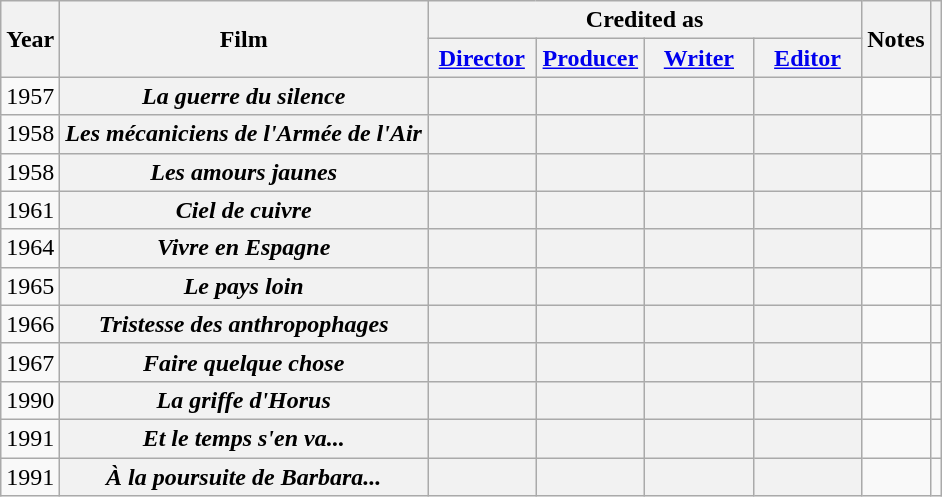<table class="wikitable plainrowheaders">
<tr>
<th scope="col" rowspan="2">Year</th>
<th rowspan="2" scope="col">Film</th>
<th scope="col" colspan="4">Credited as</th>
<th scope="col" rowspan="2" class="unsortable">Notes</th>
<th scope="col" rowspan="2" class="unsortable"></th>
</tr>
<tr>
<th width="65"><a href='#'>Director</a></th>
<th width="65"><a href='#'>Producer</a></th>
<th width="65"><a href='#'>Writer</a></th>
<th width="65"><a href='#'>Editor</a></th>
</tr>
<tr>
<td>1957</td>
<th scope="row"><em>La guerre du silence</em></th>
<th></th>
<th></th>
<th></th>
<th></th>
<td align="center"></td>
<td align="center"></td>
</tr>
<tr>
<td>1958</td>
<th scope="row"><em>Les mécaniciens de l'Armée de l'Air</em></th>
<th></th>
<th></th>
<th></th>
<th></th>
<td align="center"></td>
<td align="center"></td>
</tr>
<tr>
<td>1958</td>
<th scope="row"><em>Les amours jaunes</em></th>
<th></th>
<th></th>
<th></th>
<th></th>
<td align="center"></td>
<td align="center"></td>
</tr>
<tr>
<td>1961</td>
<th scope="row"><em>Ciel de cuivre</em></th>
<th></th>
<th></th>
<th></th>
<th></th>
<td align="center"></td>
<td align="center"></td>
</tr>
<tr>
<td>1964</td>
<th scope="row"><em>Vivre en Espagne</em></th>
<th></th>
<th></th>
<th></th>
<th></th>
<td align="center"></td>
<td align="center"></td>
</tr>
<tr>
<td>1965</td>
<th scope="row"><em>Le pays loin</em></th>
<th></th>
<th></th>
<th></th>
<th></th>
<td align="center"></td>
<td align="center"></td>
</tr>
<tr>
<td>1966</td>
<th scope="row"><em>Tristesse des anthropophages</em></th>
<th></th>
<th></th>
<th></th>
<th></th>
<td align="center"></td>
<td align="center"></td>
</tr>
<tr>
<td>1967</td>
<th scope="row"><em>Faire quelque chose</em></th>
<th></th>
<th></th>
<th></th>
<th></th>
<td align="center"></td>
<td align="center"></td>
</tr>
<tr>
<td>1990</td>
<th scope="row"><em>La griffe d'Horus</em> </th>
<th></th>
<th></th>
<th></th>
<th></th>
<td align="center"></td>
<td align="center"></td>
</tr>
<tr>
<td>1991</td>
<th scope="row"><em>Et le temps s'en va...</em></th>
<th></th>
<th></th>
<th></th>
<th></th>
<td align="center"></td>
<td align="center"></td>
</tr>
<tr>
<td>1991</td>
<th scope="row"><em>À la poursuite de Barbara...</em></th>
<th></th>
<th></th>
<th></th>
<th></th>
<td align="center"></td>
<td align="center"></td>
</tr>
</table>
